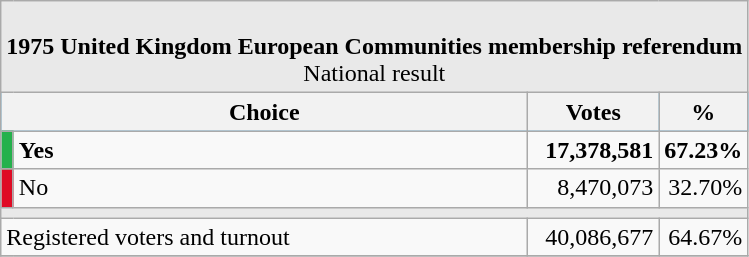<table class="wikitable" style="text-align:right; font-size:100%;">
<tr>
<td colspan="4" bgcolor="#E9E9E9" align="center"><br><strong>1975 United Kingdom European Communities membership referendum</strong> <br>National result</td>
</tr>
<tr bgcolor="#09a8ff" align="center">
<th align="left" colspan="2" width="250">Choice</th>
<th width="80">Votes</th>
<th width="50">%</th>
</tr>
<tr>
<td bgcolor="#24B14C"></td>
<td align="left"><strong>Yes</strong></td>
<td><strong>17,378,581</strong></td>
<td><strong>67.23%</strong></td>
</tr>
<tr>
<td width="1" bgcolor="#DF0A24"></td>
<td align="left">No</td>
<td>8,470,073</td>
<td>32.70%</td>
</tr>
<tr>
<td colspan="4" bgcolor="#E9E9E9"></td>
</tr>
<tr>
<td align="left" colspan="2">Registered voters and turnout</td>
<td>40,086,677</td>
<td>64.67%</td>
</tr>
<tr>
</tr>
</table>
